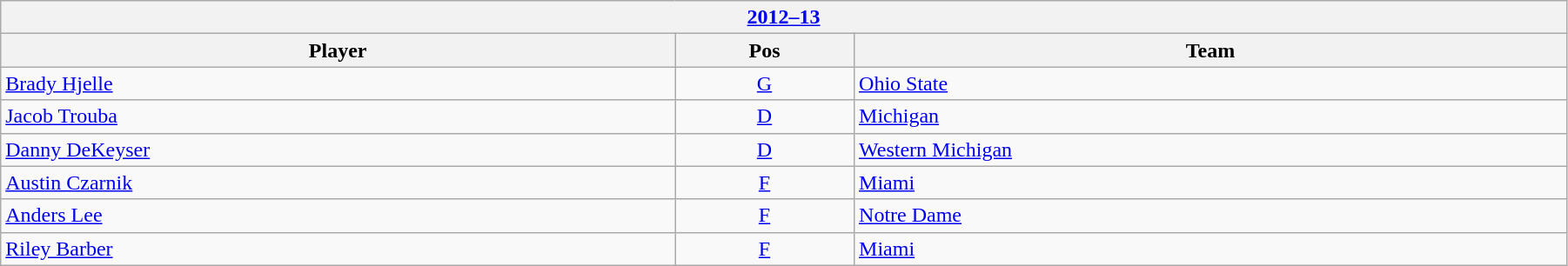<table class="wikitable" width=95%>
<tr>
<th colspan=3><a href='#'>2012–13</a></th>
</tr>
<tr>
<th>Player</th>
<th>Pos</th>
<th>Team</th>
</tr>
<tr>
<td><a href='#'>Brady Hjelle</a></td>
<td style="text-align:center;"><a href='#'>G</a></td>
<td><a href='#'>Ohio State</a></td>
</tr>
<tr>
<td><a href='#'>Jacob Trouba</a></td>
<td style="text-align:center;"><a href='#'>D</a></td>
<td><a href='#'>Michigan</a></td>
</tr>
<tr>
<td><a href='#'>Danny DeKeyser</a></td>
<td style="text-align:center;"><a href='#'>D</a></td>
<td><a href='#'>Western Michigan</a></td>
</tr>
<tr>
<td><a href='#'>Austin Czarnik</a></td>
<td style="text-align:center;"><a href='#'>F</a></td>
<td><a href='#'>Miami</a></td>
</tr>
<tr>
<td><a href='#'>Anders Lee</a></td>
<td style="text-align:center;"><a href='#'>F</a></td>
<td><a href='#'>Notre Dame</a></td>
</tr>
<tr>
<td><a href='#'>Riley Barber</a></td>
<td style="text-align:center;"><a href='#'>F</a></td>
<td><a href='#'>Miami</a></td>
</tr>
</table>
